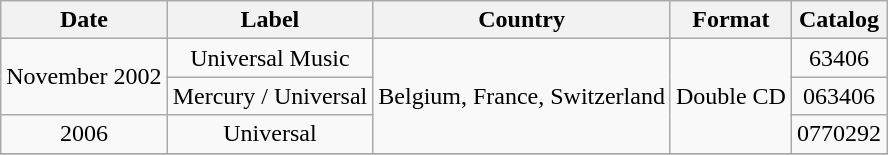<table class="wikitable" border="1">
<tr>
<th>Date</th>
<th>Label</th>
<th>Country</th>
<th>Format</th>
<th>Catalog</th>
</tr>
<tr>
<td rowspan=2 align=center>November 2002</td>
<td align=center>Universal Music</td>
<td rowspan=3 align=center>Belgium, France, Switzerland</td>
<td rowspan=3 align=center>Double CD</td>
<td align=center>63406</td>
</tr>
<tr>
<td align=center>Mercury / Universal</td>
<td align=center>063406</td>
</tr>
<tr>
<td align=center>2006</td>
<td align=center>Universal</td>
<td align=center>0770292</td>
</tr>
<tr>
</tr>
</table>
